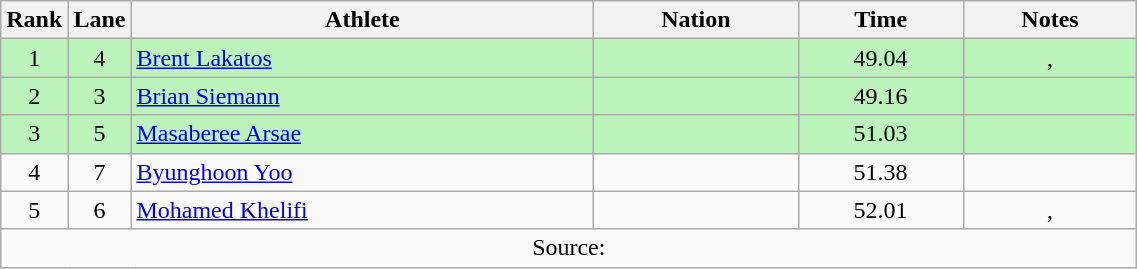<table class="wikitable sortable" style="text-align:center;width: 60%;">
<tr>
<th scope="col" style="width: 10px;">Rank</th>
<th scope="col" style="width: 10px;">Lane</th>
<th scope="col">Athlete</th>
<th scope="col">Nation</th>
<th scope="col">Time</th>
<th scope="col">Notes</th>
</tr>
<tr bgcolor=bbf3bb>
<td>1</td>
<td>4</td>
<td align=left><a href='#'>Brent Lakatos</a></td>
<td align=left></td>
<td>49.04</td>
<td>, </td>
</tr>
<tr bgcolor=bbf3bb>
<td>2</td>
<td>3</td>
<td align=left><a href='#'>Brian Siemann</a></td>
<td align=left></td>
<td>49.16</td>
<td></td>
</tr>
<tr bgcolor=bbf3bb>
<td>3</td>
<td>5</td>
<td align=left><a href='#'>Masaberee Arsae</a></td>
<td align=left></td>
<td>51.03</td>
<td></td>
</tr>
<tr>
<td>4</td>
<td>7</td>
<td align=left><a href='#'>Byunghoon Yoo</a></td>
<td align=left></td>
<td>51.38</td>
<td></td>
</tr>
<tr>
<td>5</td>
<td>6</td>
<td align=left><a href='#'>Mohamed Khelifi</a></td>
<td align=left></td>
<td>52.01</td>
<td>, </td>
</tr>
<tr class="sortbottom">
<td colspan="6">Source:</td>
</tr>
</table>
